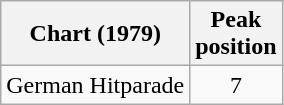<table class="wikitable sortable">
<tr>
<th>Chart (1979)</th>
<th>Peak<br>position</th>
</tr>
<tr>
<td>German Hitparade</td>
<td style="text-align:center;">7</td>
</tr>
</table>
